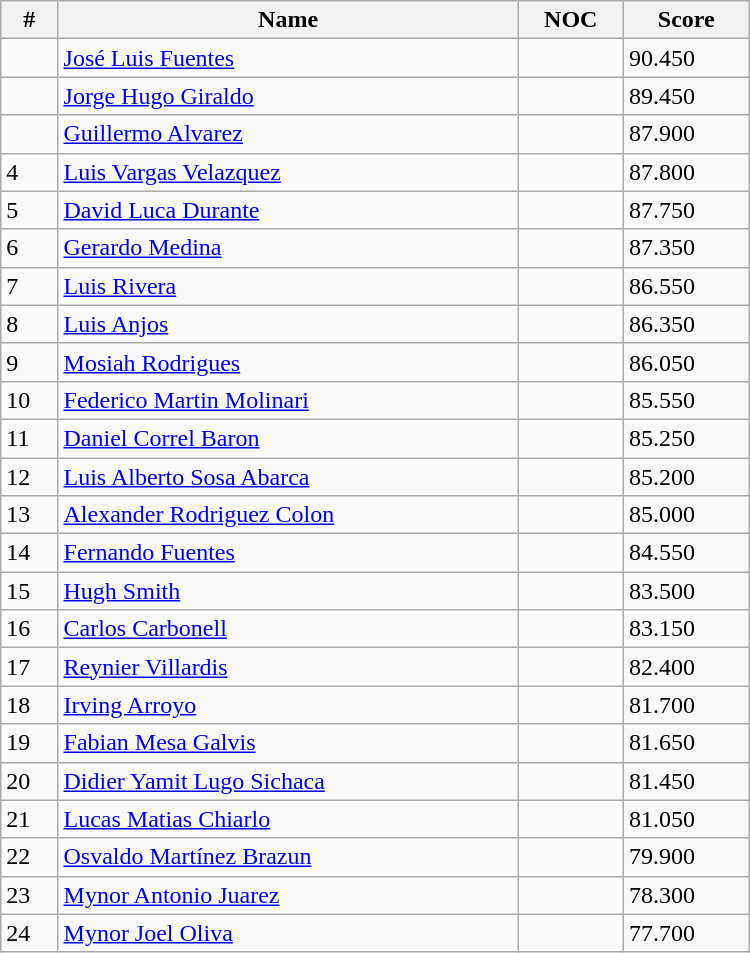<table class="wikitable" width=500>
<tr>
<th>#</th>
<th>Name</th>
<th>NOC</th>
<th>Score</th>
</tr>
<tr>
<td></td>
<td><a href='#'>José Luis Fuentes</a></td>
<td></td>
<td>90.450</td>
</tr>
<tr>
<td></td>
<td><a href='#'>Jorge Hugo Giraldo</a></td>
<td></td>
<td>89.450</td>
</tr>
<tr>
<td></td>
<td><a href='#'>Guillermo Alvarez</a></td>
<td></td>
<td>87.900</td>
</tr>
<tr>
<td>4</td>
<td><a href='#'>Luis Vargas Velazquez</a></td>
<td></td>
<td>87.800</td>
</tr>
<tr>
<td>5</td>
<td><a href='#'>David Luca Durante</a></td>
<td></td>
<td>87.750</td>
</tr>
<tr>
<td>6</td>
<td><a href='#'>Gerardo Medina</a></td>
<td></td>
<td>87.350</td>
</tr>
<tr>
<td>7</td>
<td><a href='#'>Luis Rivera</a></td>
<td></td>
<td>86.550</td>
</tr>
<tr>
<td>8</td>
<td><a href='#'>Luis Anjos</a></td>
<td></td>
<td>86.350</td>
</tr>
<tr>
<td>9</td>
<td><a href='#'>Mosiah Rodrigues</a></td>
<td></td>
<td>86.050</td>
</tr>
<tr>
<td>10</td>
<td><a href='#'>Federico Martin Molinari</a></td>
<td></td>
<td>85.550</td>
</tr>
<tr>
<td>11</td>
<td><a href='#'>Daniel Correl Baron</a></td>
<td></td>
<td>85.250</td>
</tr>
<tr>
<td>12</td>
<td><a href='#'>Luis Alberto Sosa Abarca</a></td>
<td></td>
<td>85.200</td>
</tr>
<tr>
<td>13</td>
<td><a href='#'>Alexander Rodriguez Colon</a></td>
<td></td>
<td>85.000</td>
</tr>
<tr>
<td>14</td>
<td><a href='#'>Fernando Fuentes</a></td>
<td></td>
<td>84.550</td>
</tr>
<tr>
<td>15</td>
<td><a href='#'>Hugh Smith</a></td>
<td></td>
<td>83.500</td>
</tr>
<tr>
<td>16</td>
<td><a href='#'>Carlos Carbonell</a></td>
<td></td>
<td>83.150</td>
</tr>
<tr>
<td>17</td>
<td><a href='#'>Reynier Villardis</a></td>
<td></td>
<td>82.400</td>
</tr>
<tr>
<td>18</td>
<td><a href='#'>Irving Arroyo</a></td>
<td></td>
<td>81.700</td>
</tr>
<tr>
<td>19</td>
<td><a href='#'>Fabian Mesa Galvis</a></td>
<td></td>
<td>81.650</td>
</tr>
<tr>
<td>20</td>
<td><a href='#'>Didier Yamit Lugo Sichaca</a></td>
<td></td>
<td>81.450</td>
</tr>
<tr>
<td>21</td>
<td><a href='#'>Lucas Matias Chiarlo</a></td>
<td></td>
<td>81.050</td>
</tr>
<tr>
<td>22</td>
<td><a href='#'>Osvaldo Martínez Brazun</a></td>
<td></td>
<td>79.900</td>
</tr>
<tr>
<td>23</td>
<td><a href='#'>Mynor Antonio Juarez</a></td>
<td></td>
<td>78.300</td>
</tr>
<tr>
<td>24</td>
<td><a href='#'>Mynor Joel Oliva</a></td>
<td></td>
<td>77.700</td>
</tr>
</table>
